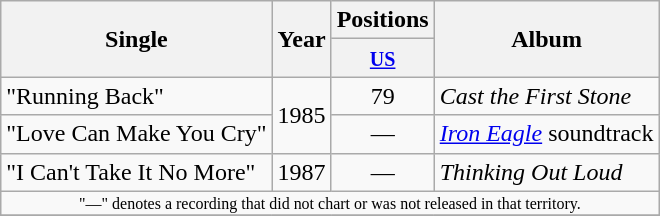<table class="wikitable">
<tr>
<th align="center" rowspan="2">Single</th>
<th align="center" rowspan="2">Year</th>
<th align="center" colspan="1">Positions</th>
<th align="center" rowspan="2">Album</th>
</tr>
<tr>
<th width="40"><small><a href='#'>US</a></small></th>
</tr>
<tr>
<td align="left" valign="top">"Running Back"</td>
<td align="center" rowspan="2">1985</td>
<td align="center" valign="top">79</td>
<td align="left"><em>Cast the First Stone</em></td>
</tr>
<tr>
<td align="left">"Love Can Make You Cry"</td>
<td align="center">—</td>
<td align="left"><em><a href='#'>Iron Eagle</a></em> soundtrack</td>
</tr>
<tr>
<td align="left">"I Can't Take It No More"</td>
<td align="center" rowspan="1">1987</td>
<td align="center">—</td>
<td align="left" rowspan="1"><em>Thinking Out Loud</em></td>
</tr>
<tr>
<td align="center" colspan="16" style="font-size: 8pt">"—" denotes a recording that did not chart or was not released in that territory.</td>
</tr>
<tr>
</tr>
</table>
